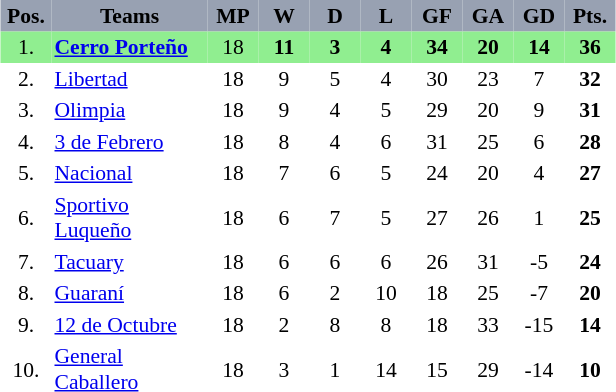<table class="sortable"  align=center style="margin:1em auto; font-size: 90%; border-collapse:collapse" border=0 cellspacing=0 cellpadding=2>
<tr align=center bgcolor=#98A1B2>
<th width=30><span>Pos.</span></th>
<th width=100>Teams</th>
<th width=30><span>MP</span></th>
<th width=30><span>W</span></th>
<th width=30><span>D</span></th>
<th width=30><span>L</span></th>
<th width=30><span>GF</span></th>
<th width=30><span>GA</span></th>
<th width=30><span>GD</span></th>
<th width=30><span>Pts.</span></th>
</tr>
<tr align=center style="background: #90EE90">
<td>1.</td>
<td align="left"><strong><a href='#'>Cerro Porteño</a></strong></td>
<td>18</td>
<td><strong>11</strong></td>
<td><strong>3</strong></td>
<td><strong>4</strong></td>
<td><strong>34</strong></td>
<td><strong>20</strong></td>
<td><strong>14</strong></td>
<td><strong>36</strong></td>
</tr>
<tr align=center>
<td>2.</td>
<td align="left"><a href='#'>Libertad</a></td>
<td>18</td>
<td>9</td>
<td>5</td>
<td>4</td>
<td>30</td>
<td>23</td>
<td>7</td>
<td><strong>32</strong></td>
</tr>
<tr align=center>
<td>3.</td>
<td align="left"><a href='#'>Olimpia</a></td>
<td>18</td>
<td>9</td>
<td>4</td>
<td>5</td>
<td>29</td>
<td>20</td>
<td>9</td>
<td><strong>31</strong></td>
</tr>
<tr align=center>
<td>4.</td>
<td align="left"><a href='#'>3 de Febrero</a></td>
<td>18</td>
<td>8</td>
<td>4</td>
<td>6</td>
<td>31</td>
<td>25</td>
<td>6</td>
<td><strong>28</strong></td>
</tr>
<tr align=center>
<td>5.</td>
<td align="left"><a href='#'>Nacional</a></td>
<td>18</td>
<td>7</td>
<td>6</td>
<td>5</td>
<td>24</td>
<td>20</td>
<td>4</td>
<td><strong>27</strong></td>
</tr>
<tr align=center>
<td>6.</td>
<td align="left"><a href='#'>Sportivo Luqueño</a></td>
<td>18</td>
<td>6</td>
<td>7</td>
<td>5</td>
<td>27</td>
<td>26</td>
<td>1</td>
<td><strong>25</strong></td>
</tr>
<tr align=center>
<td>7.</td>
<td align="left"><a href='#'>Tacuary</a></td>
<td>18</td>
<td>6</td>
<td>6</td>
<td>6</td>
<td>26</td>
<td>31</td>
<td>-5</td>
<td><strong>24</strong></td>
</tr>
<tr align=center>
<td>8.</td>
<td align="left"><a href='#'>Guaraní</a></td>
<td>18</td>
<td>6</td>
<td>2</td>
<td>10</td>
<td>18</td>
<td>25</td>
<td>-7</td>
<td><strong>20</strong></td>
</tr>
<tr align=center>
<td>9.</td>
<td align="left"><a href='#'>12 de Octubre</a></td>
<td>18</td>
<td>2</td>
<td>8</td>
<td>8</td>
<td>18</td>
<td>33</td>
<td>-15</td>
<td><strong>14</strong></td>
</tr>
<tr align=center>
<td>10.</td>
<td align="left"><a href='#'>General Caballero</a></td>
<td>18</td>
<td>3</td>
<td>1</td>
<td>14</td>
<td>15</td>
<td>29</td>
<td>-14</td>
<td><strong>10</strong></td>
</tr>
</table>
